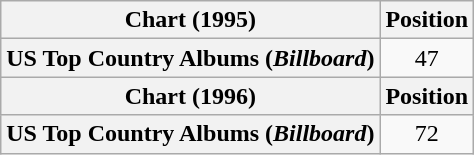<table class="wikitable plainrowheaders" style="text-align:center">
<tr>
<th scope="col">Chart (1995)</th>
<th scope="col">Position</th>
</tr>
<tr>
<th scope="row">US Top Country Albums (<em>Billboard</em>)</th>
<td>47</td>
</tr>
<tr>
<th scope="col">Chart (1996)</th>
<th scope="col">Position</th>
</tr>
<tr>
<th scope="row">US Top Country Albums (<em>Billboard</em>)</th>
<td>72</td>
</tr>
</table>
